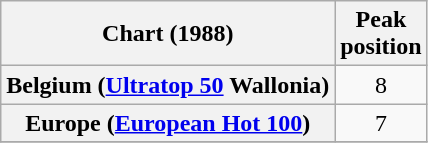<table class="wikitable sortable plainrowheaders" style="text-align:center">
<tr>
<th scope="col">Chart (1988)</th>
<th scope="col">Peak<br>position</th>
</tr>
<tr>
<th scope="row">Belgium (<a href='#'>Ultratop 50</a> Wallonia)</th>
<td align="center">8</td>
</tr>
<tr>
<th scope="row">Europe (<a href='#'>European Hot 100</a>)</th>
<td align="center">7</td>
</tr>
<tr>
</tr>
</table>
